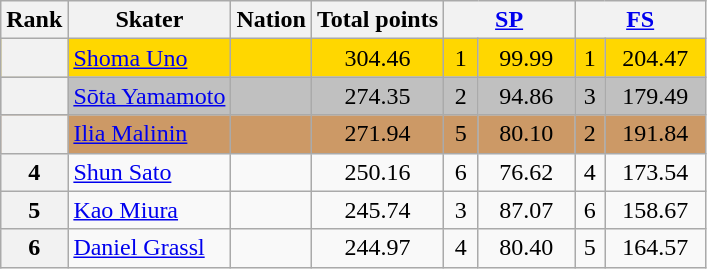<table class="wikitable sortable" style="text-align:left">
<tr>
<th scope="col">Rank</th>
<th scope="col">Skater</th>
<th scope="col">Nation</th>
<th scope="col">Total points</th>
<th colspan="2" scope="col" width="80px"><a href='#'>SP</a></th>
<th colspan="2" scope="col" width="80px"><a href='#'>FS</a></th>
</tr>
<tr bgcolor="gold">
<th scope="row"></th>
<td><a href='#'>Shoma Uno</a></td>
<td></td>
<td align="center">304.46</td>
<td align="center">1</td>
<td align="center">99.99</td>
<td align="center">1</td>
<td align="center">204.47</td>
</tr>
<tr bgcolor="silver">
<th scope="row"></th>
<td><a href='#'>Sōta Yamamoto</a></td>
<td></td>
<td align="center">274.35</td>
<td align="center">2</td>
<td align="center">94.86</td>
<td align="center">3</td>
<td align="center">179.49</td>
</tr>
<tr bgcolor="cc9966">
<th scope="row"></th>
<td><a href='#'>Ilia Malinin</a></td>
<td></td>
<td align="center">271.94</td>
<td align="center">5</td>
<td align="center">80.10</td>
<td align="center">2</td>
<td align="center">191.84</td>
</tr>
<tr>
<th scope="row">4</th>
<td><a href='#'>Shun Sato</a></td>
<td></td>
<td align="center">250.16</td>
<td align="center">6</td>
<td align="center">76.62</td>
<td align="center">4</td>
<td align="center">173.54</td>
</tr>
<tr>
<th scope="row">5</th>
<td><a href='#'>Kao Miura</a></td>
<td></td>
<td align="center">245.74</td>
<td align="center">3</td>
<td align="center">87.07</td>
<td align="center">6</td>
<td align="center">158.67</td>
</tr>
<tr>
<th scope="row">6</th>
<td><a href='#'>Daniel Grassl</a></td>
<td></td>
<td align="center">244.97</td>
<td align="center">4</td>
<td align="center">80.40</td>
<td align="center">5</td>
<td align="center">164.57</td>
</tr>
</table>
